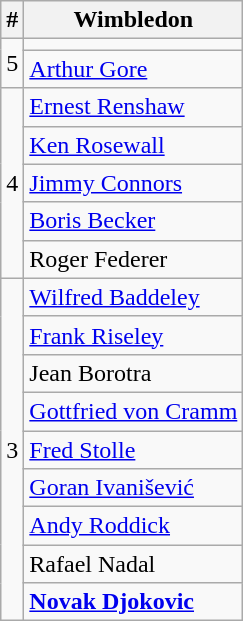<table class=wikitable style="display:inline-table;">
<tr>
<th>#</th>
<th>Wimbledon</th>
</tr>
<tr>
<td rowspan="2">5</td>
<td></td>
</tr>
<tr>
<td> <a href='#'>Arthur Gore</a></td>
</tr>
<tr>
<td rowspan="5">4</td>
<td> <a href='#'>Ernest Renshaw</a></td>
</tr>
<tr>
<td> <a href='#'>Ken Rosewall</a></td>
</tr>
<tr>
<td> <a href='#'>Jimmy Connors</a></td>
</tr>
<tr>
<td> <a href='#'>Boris Becker</a></td>
</tr>
<tr>
<td> Roger Federer</td>
</tr>
<tr>
<td rowspan="9">3</td>
<td> <a href='#'>Wilfred Baddeley</a></td>
</tr>
<tr>
<td> <a href='#'>Frank Riseley</a></td>
</tr>
<tr>
<td> Jean Borotra</td>
</tr>
<tr>
<td> <a href='#'>Gottfried von Cramm</a></td>
</tr>
<tr>
<td> <a href='#'>Fred Stolle</a></td>
</tr>
<tr>
<td> <a href='#'>Goran Ivanišević</a></td>
</tr>
<tr>
<td> <a href='#'>Andy Roddick</a></td>
</tr>
<tr>
<td> Rafael Nadal</td>
</tr>
<tr>
<td> <strong><a href='#'>Novak Djokovic</a></strong></td>
</tr>
</table>
